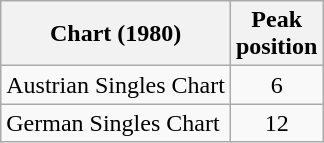<table class="wikitable sortable">
<tr>
<th>Chart (1980)</th>
<th style="text-align:center;">Peak<br>position</th>
</tr>
<tr>
<td>Austrian Singles Chart</td>
<td style="text-align:center;">6</td>
</tr>
<tr>
<td>German Singles Chart</td>
<td style="text-align:center;">12</td>
</tr>
</table>
